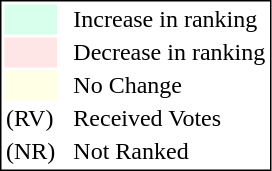<table style="border:1px solid black;">
<tr>
<td style="background:#D8FFEB; width:20px;"></td>
<td> </td>
<td>Increase in ranking</td>
</tr>
<tr>
<td style="background:#FFE6E6; width:20px;"></td>
<td> </td>
<td>Decrease in ranking</td>
</tr>
<tr>
<td style="background:#FFFFE6; width:20px;"></td>
<td> </td>
<td>No Change</td>
</tr>
<tr>
<td>(RV)</td>
<td> </td>
<td>Received Votes</td>
</tr>
<tr>
<td>(NR)</td>
<td> </td>
<td>Not Ranked</td>
</tr>
</table>
